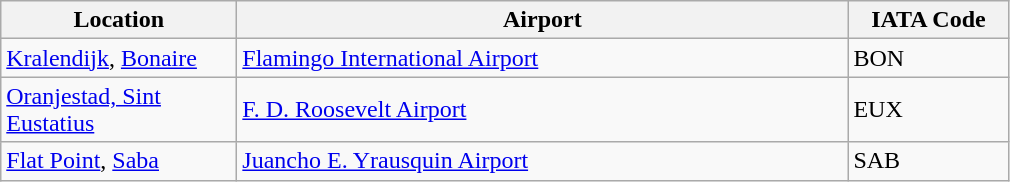<table class="wikitable">
<tr>
<th scope="col" style="width:150px;"><strong>Location</strong></th>
<th scope="col" style="width:400px;"><strong>Airport</strong></th>
<th scope="col" style="width:100px;"><strong>IATA Code</strong></th>
</tr>
<tr>
<td><a href='#'>Kralendijk</a>, <a href='#'>Bonaire</a></td>
<td><a href='#'>Flamingo International Airport</a></td>
<td>BON</td>
</tr>
<tr>
<td><a href='#'>Oranjestad, Sint Eustatius</a></td>
<td><a href='#'>F. D. Roosevelt Airport</a></td>
<td>EUX</td>
</tr>
<tr>
<td><a href='#'>Flat Point</a>, <a href='#'>Saba</a></td>
<td><a href='#'>Juancho E. Yrausquin Airport</a></td>
<td>SAB</td>
</tr>
</table>
